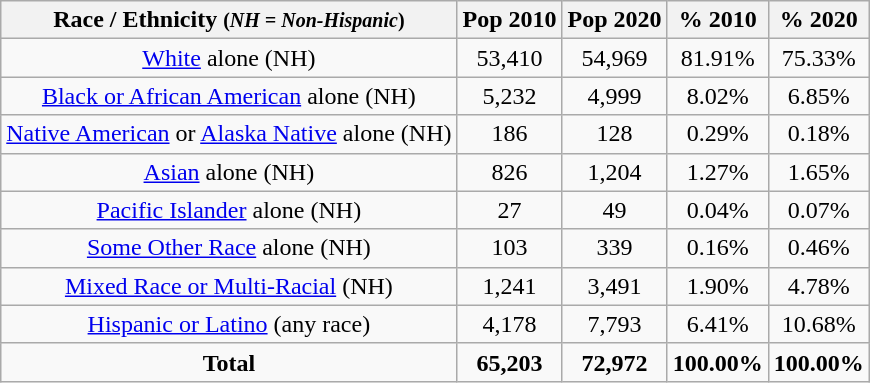<table class="wikitable" style="text-align:center;">
<tr>
<th>Race / Ethnicity <small>(<em>NH = Non-Hispanic</em>)</small></th>
<th>Pop 2010</th>
<th>Pop 2020</th>
<th>% 2010</th>
<th>% 2020</th>
</tr>
<tr>
<td><a href='#'>White</a> alone (NH)</td>
<td>53,410</td>
<td>54,969</td>
<td>81.91%</td>
<td>75.33%</td>
</tr>
<tr>
<td><a href='#'>Black or African American</a> alone (NH)</td>
<td>5,232</td>
<td>4,999</td>
<td>8.02%</td>
<td>6.85%</td>
</tr>
<tr>
<td><a href='#'>Native American</a> or <a href='#'>Alaska Native</a> alone (NH)</td>
<td>186</td>
<td>128</td>
<td>0.29%</td>
<td>0.18%</td>
</tr>
<tr>
<td><a href='#'>Asian</a> alone (NH)</td>
<td>826</td>
<td>1,204</td>
<td>1.27%</td>
<td>1.65%</td>
</tr>
<tr>
<td><a href='#'>Pacific Islander</a> alone (NH)</td>
<td>27</td>
<td>49</td>
<td>0.04%</td>
<td>0.07%</td>
</tr>
<tr>
<td><a href='#'>Some Other Race</a> alone (NH)</td>
<td>103</td>
<td>339</td>
<td>0.16%</td>
<td>0.46%</td>
</tr>
<tr>
<td><a href='#'>Mixed Race or Multi-Racial</a> (NH)</td>
<td>1,241</td>
<td>3,491</td>
<td>1.90%</td>
<td>4.78%</td>
</tr>
<tr>
<td><a href='#'>Hispanic or Latino</a> (any race)</td>
<td>4,178</td>
<td>7,793</td>
<td>6.41%</td>
<td>10.68%</td>
</tr>
<tr>
<td><strong>Total</strong></td>
<td><strong>65,203</strong></td>
<td><strong>72,972</strong></td>
<td><strong>100.00%</strong></td>
<td><strong>100.00%</strong></td>
</tr>
</table>
